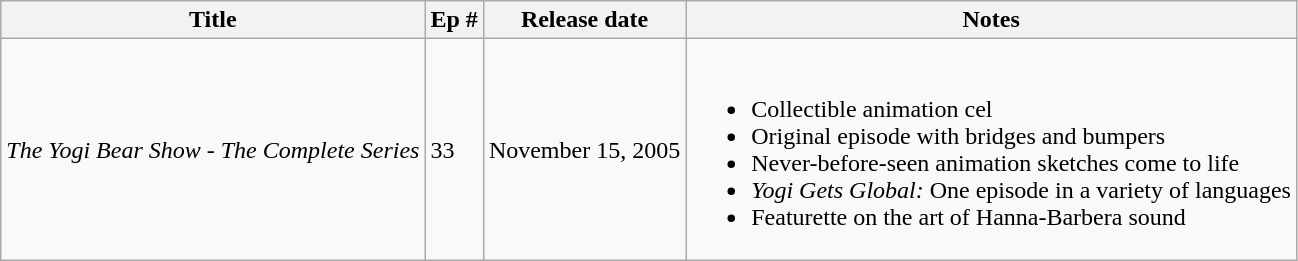<table class="wikitable">
<tr>
<th>Title</th>
<th>Ep #</th>
<th>Release date</th>
<th>Notes</th>
</tr>
<tr>
<td><em>The Yogi Bear Show - The Complete Series</em></td>
<td>33</td>
<td>November 15, 2005</td>
<td><br><ul><li>Collectible animation cel</li><li>Original episode with bridges and bumpers</li><li>Never-before-seen animation sketches come to life</li><li><em> Yogi Gets Global:</em> One episode in a variety of languages</li><li>Featurette on the art of Hanna-Barbera sound</li></ul></td>
</tr>
</table>
